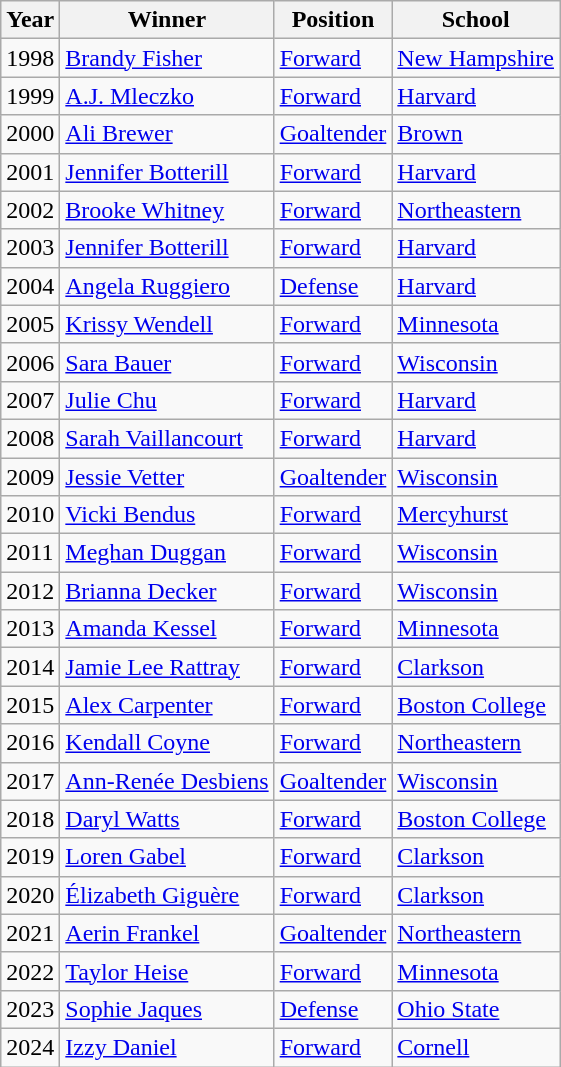<table class="wikitable sortable">
<tr>
<th>Year</th>
<th>Winner</th>
<th>Position</th>
<th>School</th>
</tr>
<tr>
<td>1998</td>
<td><a href='#'>Brandy Fisher</a></td>
<td><a href='#'>Forward</a></td>
<td><a href='#'>New Hampshire</a></td>
</tr>
<tr>
<td>1999</td>
<td><a href='#'>A.J. Mleczko</a></td>
<td><a href='#'>Forward</a></td>
<td><a href='#'>Harvard</a></td>
</tr>
<tr>
<td>2000</td>
<td><a href='#'>Ali Brewer</a></td>
<td><a href='#'>Goaltender</a></td>
<td><a href='#'>Brown</a></td>
</tr>
<tr>
<td>2001</td>
<td><a href='#'>Jennifer Botterill</a></td>
<td><a href='#'>Forward</a></td>
<td><a href='#'>Harvard</a></td>
</tr>
<tr>
<td>2002</td>
<td><a href='#'>Brooke Whitney</a></td>
<td><a href='#'>Forward</a></td>
<td><a href='#'>Northeastern</a></td>
</tr>
<tr>
<td>2003</td>
<td><a href='#'>Jennifer Botterill</a></td>
<td><a href='#'>Forward</a></td>
<td><a href='#'>Harvard</a></td>
</tr>
<tr>
<td>2004</td>
<td><a href='#'>Angela Ruggiero</a></td>
<td><a href='#'>Defense</a></td>
<td><a href='#'>Harvard</a></td>
</tr>
<tr>
<td>2005</td>
<td><a href='#'>Krissy Wendell</a></td>
<td><a href='#'>Forward</a></td>
<td><a href='#'>Minnesota</a></td>
</tr>
<tr>
<td>2006</td>
<td><a href='#'>Sara Bauer</a></td>
<td><a href='#'>Forward</a></td>
<td><a href='#'>Wisconsin</a></td>
</tr>
<tr>
<td>2007</td>
<td><a href='#'>Julie Chu</a></td>
<td><a href='#'>Forward</a></td>
<td><a href='#'>Harvard</a></td>
</tr>
<tr>
<td>2008</td>
<td><a href='#'>Sarah Vaillancourt</a></td>
<td><a href='#'>Forward</a></td>
<td><a href='#'>Harvard</a></td>
</tr>
<tr>
<td>2009</td>
<td><a href='#'>Jessie Vetter</a></td>
<td><a href='#'>Goaltender</a></td>
<td><a href='#'>Wisconsin</a></td>
</tr>
<tr>
<td>2010</td>
<td><a href='#'>Vicki Bendus</a></td>
<td><a href='#'>Forward</a></td>
<td><a href='#'>Mercyhurst</a></td>
</tr>
<tr>
<td>2011</td>
<td><a href='#'>Meghan Duggan</a></td>
<td><a href='#'>Forward</a></td>
<td><a href='#'>Wisconsin</a></td>
</tr>
<tr>
<td>2012</td>
<td><a href='#'>Brianna Decker</a></td>
<td><a href='#'>Forward</a></td>
<td><a href='#'>Wisconsin</a></td>
</tr>
<tr>
<td>2013</td>
<td><a href='#'>Amanda Kessel</a></td>
<td><a href='#'>Forward</a></td>
<td><a href='#'>Minnesota</a></td>
</tr>
<tr>
<td>2014</td>
<td><a href='#'>Jamie Lee Rattray</a></td>
<td><a href='#'>Forward</a></td>
<td><a href='#'>Clarkson</a></td>
</tr>
<tr>
<td>2015</td>
<td><a href='#'>Alex Carpenter</a></td>
<td><a href='#'>Forward</a></td>
<td><a href='#'>Boston College</a></td>
</tr>
<tr>
<td>2016</td>
<td><a href='#'>Kendall Coyne</a></td>
<td><a href='#'>Forward</a></td>
<td><a href='#'>Northeastern</a></td>
</tr>
<tr>
<td>2017</td>
<td><a href='#'>Ann-Renée Desbiens</a></td>
<td><a href='#'>Goaltender</a></td>
<td><a href='#'>Wisconsin</a></td>
</tr>
<tr>
<td>2018</td>
<td><a href='#'>Daryl Watts</a></td>
<td><a href='#'>Forward</a></td>
<td><a href='#'>Boston College</a></td>
</tr>
<tr>
<td>2019</td>
<td><a href='#'>Loren Gabel</a></td>
<td><a href='#'>Forward</a></td>
<td><a href='#'>Clarkson</a></td>
</tr>
<tr>
<td>2020</td>
<td><a href='#'>Élizabeth Giguère</a></td>
<td><a href='#'>Forward</a></td>
<td><a href='#'>Clarkson</a></td>
</tr>
<tr>
<td>2021</td>
<td><a href='#'>Aerin Frankel</a></td>
<td><a href='#'>Goaltender</a></td>
<td><a href='#'>Northeastern</a></td>
</tr>
<tr>
<td>2022</td>
<td><a href='#'>Taylor Heise</a></td>
<td><a href='#'>Forward</a></td>
<td><a href='#'>Minnesota</a></td>
</tr>
<tr>
<td>2023</td>
<td><a href='#'>Sophie Jaques</a></td>
<td><a href='#'>Defense</a></td>
<td><a href='#'>Ohio State</a></td>
</tr>
<tr>
<td>2024</td>
<td><a href='#'>Izzy Daniel</a></td>
<td><a href='#'>Forward</a></td>
<td><a href='#'>Cornell</a></td>
</tr>
</table>
